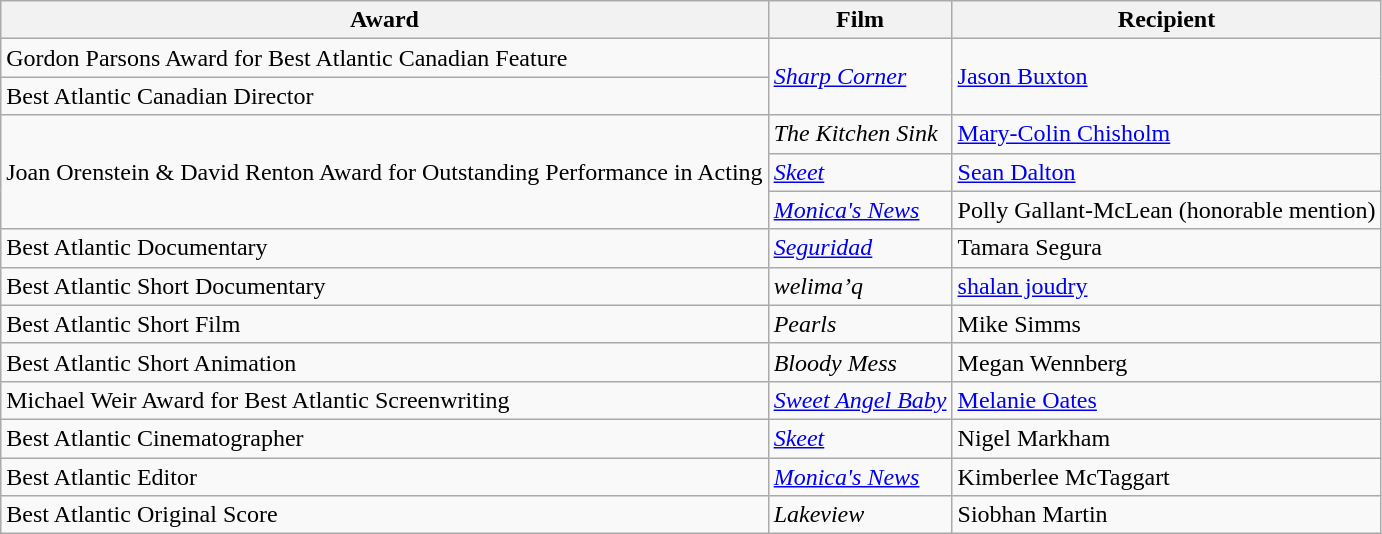<table class="wikitable">
<tr>
<th>Award</th>
<th>Film</th>
<th>Recipient</th>
</tr>
<tr>
<td>Gordon Parsons Award for Best Atlantic Canadian Feature</td>
<td rowspan=2><em><a href='#'>Sharp Corner</a></em></td>
<td rowspan=2><a href='#'>Jason Buxton</a></td>
</tr>
<tr>
<td>Best Atlantic Canadian Director</td>
</tr>
<tr>
<td rowspan=3>Joan Orenstein & David Renton Award for Outstanding Performance in Acting</td>
<td><em>The Kitchen Sink</em></td>
<td><a href='#'>Mary-Colin Chisholm</a></td>
</tr>
<tr>
<td><em><a href='#'>Skeet</a></em></td>
<td><a href='#'>Sean Dalton</a></td>
</tr>
<tr>
<td><em><a href='#'>Monica's News</a></em></td>
<td>Polly Gallant-McLean (honorable mention)</td>
</tr>
<tr>
<td>Best Atlantic Documentary</td>
<td><em><a href='#'>Seguridad</a></em></td>
<td>Tamara Segura</td>
</tr>
<tr>
<td>Best Atlantic Short Documentary</td>
<td><em>welima’q</em></td>
<td><a href='#'>shalan joudry</a></td>
</tr>
<tr>
<td>Best Atlantic Short Film</td>
<td><em>Pearls</em></td>
<td>Mike Simms</td>
</tr>
<tr>
<td>Best Atlantic Short Animation</td>
<td><em>Bloody Mess</em></td>
<td>Megan Wennberg</td>
</tr>
<tr>
<td>Michael Weir Award for Best Atlantic Screenwriting</td>
<td><em><a href='#'>Sweet Angel Baby</a></em></td>
<td><a href='#'>Melanie Oates</a></td>
</tr>
<tr>
<td>Best Atlantic Cinematographer</td>
<td><em><a href='#'>Skeet</a></em></td>
<td>Nigel Markham</td>
</tr>
<tr>
<td>Best Atlantic Editor</td>
<td><em><a href='#'>Monica's News</a></em></td>
<td>Kimberlee McTaggart</td>
</tr>
<tr>
<td>Best Atlantic Original Score</td>
<td><em>Lakeview</em></td>
<td>Siobhan Martin</td>
</tr>
</table>
